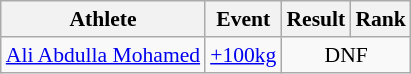<table class=wikitable style="font-size:90%">
<tr>
<th>Athlete</th>
<th>Event</th>
<th>Result</th>
<th>Rank</th>
</tr>
<tr>
<td><a href='#'>Ali Abdulla Mohamed</a></td>
<td><a href='#'>+100kg</a></td>
<td style="text-align:center;" colspan="2">DNF</td>
</tr>
</table>
